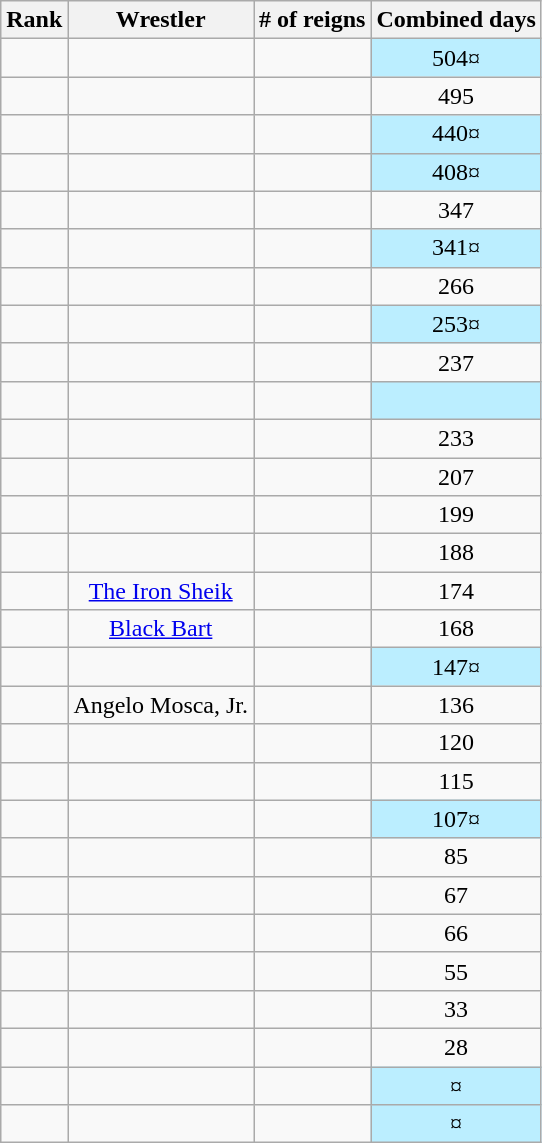<table class="wikitable sortable" style="text-align:center;">
<tr>
<th>Rank</th>
<th>Wrestler</th>
<th># of reigns</th>
<th>Combined days</th>
</tr>
<tr>
<td></td>
<td></td>
<td></td>
<td style="background-color:#bbeeff">504¤<br></td>
</tr>
<tr>
<td></td>
<td></td>
<td></td>
<td>495</td>
</tr>
<tr>
<td></td>
<td></td>
<td></td>
<td style="background-color:#bbeeff">440¤<br></td>
</tr>
<tr>
<td></td>
<td></td>
<td></td>
<td style="background-color:#bbeeff">408¤</td>
</tr>
<tr>
<td></td>
<td></td>
<td></td>
<td>347</td>
</tr>
<tr>
<td></td>
<td></td>
<td></td>
<td style="background-color:#bbeeff">341¤</td>
</tr>
<tr>
<td></td>
<td></td>
<td></td>
<td>266</td>
</tr>
<tr>
<td></td>
<td></td>
<td></td>
<td style="background-color:#bbeeff">253¤<br></td>
</tr>
<tr>
<td></td>
<td></td>
<td></td>
<td>237</td>
</tr>
<tr>
<td></td>
<td></td>
<td></td>
<td style="background-color:#bbeeff"><br></td>
</tr>
<tr>
<td></td>
<td></td>
<td></td>
<td>233</td>
</tr>
<tr>
<td></td>
<td></td>
<td></td>
<td>207</td>
</tr>
<tr>
<td></td>
<td></td>
<td></td>
<td>199</td>
</tr>
<tr>
<td></td>
<td></td>
<td></td>
<td>188</td>
</tr>
<tr>
<td></td>
<td><a href='#'>The Iron Sheik</a></td>
<td></td>
<td>174</td>
</tr>
<tr>
<td></td>
<td><a href='#'>Black Bart</a></td>
<td></td>
<td>168</td>
</tr>
<tr>
<td></td>
<td></td>
<td></td>
<td style="background-color:#bbeeff">147¤<br></td>
</tr>
<tr>
<td></td>
<td>Angelo Mosca, Jr.</td>
<td></td>
<td>136</td>
</tr>
<tr>
<td></td>
<td></td>
<td></td>
<td>120</td>
</tr>
<tr>
<td></td>
<td></td>
<td></td>
<td>115</td>
</tr>
<tr>
<td></td>
<td></td>
<td></td>
<td style="background-color:#bbeeff">107¤<br></td>
</tr>
<tr>
<td></td>
<td></td>
<td></td>
<td>85</td>
</tr>
<tr>
<td></td>
<td></td>
<td></td>
<td>67</td>
</tr>
<tr>
<td></td>
<td></td>
<td></td>
<td>66</td>
</tr>
<tr>
<td></td>
<td></td>
<td></td>
<td>55</td>
</tr>
<tr>
<td></td>
<td></td>
<td></td>
<td>33</td>
</tr>
<tr>
<td></td>
<td></td>
<td></td>
<td>28</td>
</tr>
<tr>
<td></td>
<td></td>
<td></td>
<td style="background-color:#bbeeff">¤<br></td>
</tr>
<tr>
<td></td>
<td></td>
<td></td>
<td style="background-color:#bbeeff">¤<br></td>
</tr>
</table>
